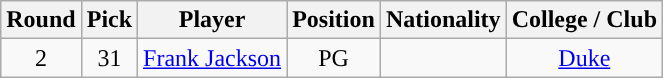<table class="wikitable sortable sortable">
<tr>
<th style="background:#">Round</th>
<th style="background:#">Pick</th>
<th style="background:#">Player</th>
<th style="background:#">Position</th>
<th style="background:#">Nationality</th>
<th style="background:#">College / Club</th>
</tr>
<tr style="text-align: center">
<td>2</td>
<td>31</td>
<td><a href='#'>Frank Jackson</a></td>
<td>PG</td>
<td></td>
<td><a href='#'>Duke</a></td>
</tr>
</table>
